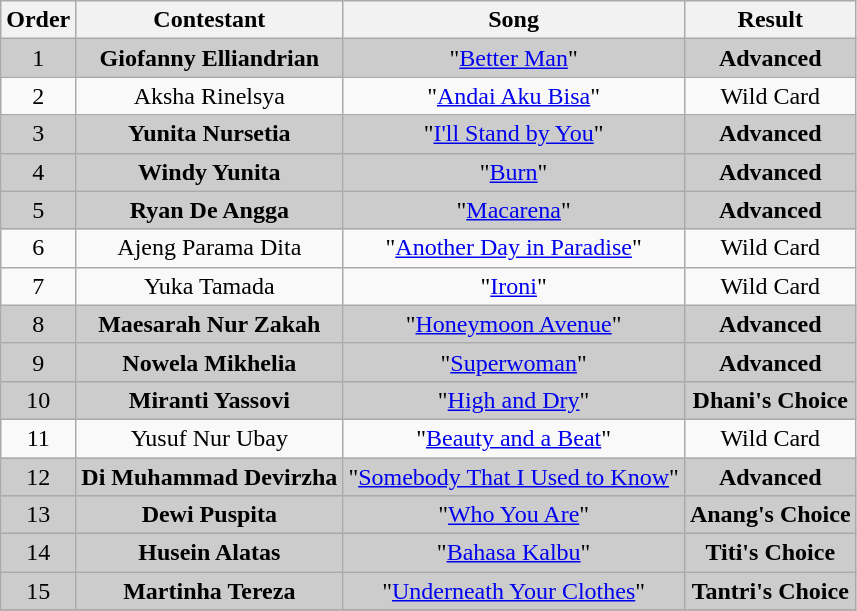<table class="wikitable" style="text-align:center;">
<tr>
<th>Order</th>
<th>Contestant</th>
<th>Song</th>
<th>Result</th>
</tr>
<tr style="background:#ccc;">
<td>1</td>
<td style="background:#ccc;"><strong>Giofanny Elliandrian</strong></td>
<td>"<a href='#'>Better Man</a>"</td>
<td><strong>Advanced</strong></td>
</tr>
<tr>
<td>2</td>
<td>Aksha Rinelsya</td>
<td>"<a href='#'>Andai Aku Bisa</a>"</td>
<td>Wild Card</td>
</tr>
<tr style="background:#ccc;">
<td>3</td>
<td><strong>Yunita Nursetia</strong></td>
<td>"<a href='#'>I'll Stand by You</a>"</td>
<td><strong>Advanced</strong></td>
</tr>
<tr style="background:#ccc;">
<td>4</td>
<td><strong>Windy Yunita</strong></td>
<td>"<a href='#'>Burn</a>"</td>
<td><strong>Advanced</strong></td>
</tr>
<tr style="background:#ccc;">
<td>5</td>
<td><strong>Ryan De Angga</strong></td>
<td>"<a href='#'>Macarena</a>"</td>
<td><strong>Advanced</strong></td>
</tr>
<tr>
<td>6</td>
<td>Ajeng Parama Dita</td>
<td>"<a href='#'>Another Day in Paradise</a>"</td>
<td>Wild Card</td>
</tr>
<tr>
<td>7</td>
<td>Yuka Tamada</td>
<td>"<a href='#'>Ironi</a>"</td>
<td>Wild Card</td>
</tr>
<tr style="background:#ccc;">
<td>8</td>
<td><strong>Maesarah Nur Zakah</strong></td>
<td>"<a href='#'>Honeymoon Avenue</a>"</td>
<td><strong>Advanced</strong></td>
</tr>
<tr style="background:#ccc;">
<td>9</td>
<td><strong>Nowela Mikhelia</strong></td>
<td>"<a href='#'>Superwoman</a>"</td>
<td><strong>Advanced</strong></td>
</tr>
<tr style="background:#ccc;">
<td>10</td>
<td><strong>Miranti Yassovi</strong></td>
<td>"<a href='#'>High and Dry</a>"</td>
<td><strong>Dhani's Choice</strong></td>
</tr>
<tr>
<td>11</td>
<td>Yusuf Nur Ubay</td>
<td>"<a href='#'>Beauty and a Beat</a>"</td>
<td>Wild Card</td>
</tr>
<tr style="background:#ccc;">
<td>12</td>
<td><strong>Di Muhammad Devirzha</strong></td>
<td>"<a href='#'>Somebody That I Used to Know</a>"</td>
<td><strong>Advanced</strong></td>
</tr>
<tr style="background:#ccc;">
<td>13</td>
<td><strong>Dewi Puspita</strong></td>
<td>"<a href='#'>Who You Are</a>"</td>
<td><strong>Anang's Choice</strong></td>
</tr>
<tr style="background:#ccc;">
<td>14</td>
<td><strong>Husein Alatas</strong></td>
<td>"<a href='#'>Bahasa Kalbu</a>"</td>
<td><strong>Titi's Choice</strong></td>
</tr>
<tr style="background:#ccc;">
<td>15</td>
<td><strong>Martinha Tereza</strong></td>
<td>"<a href='#'>Underneath Your Clothes</a>"</td>
<td><strong>Tantri's Choice</strong></td>
</tr>
<tr>
</tr>
</table>
